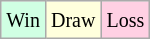<table class="wikitable">
<tr>
<td style="background-color: #d0ffe3;"><small>Win</small></td>
<td style="background-color: #ffffdd;"><small>Draw</small></td>
<td style="background-color: #ffd0e3;"><small>Loss</small></td>
</tr>
</table>
